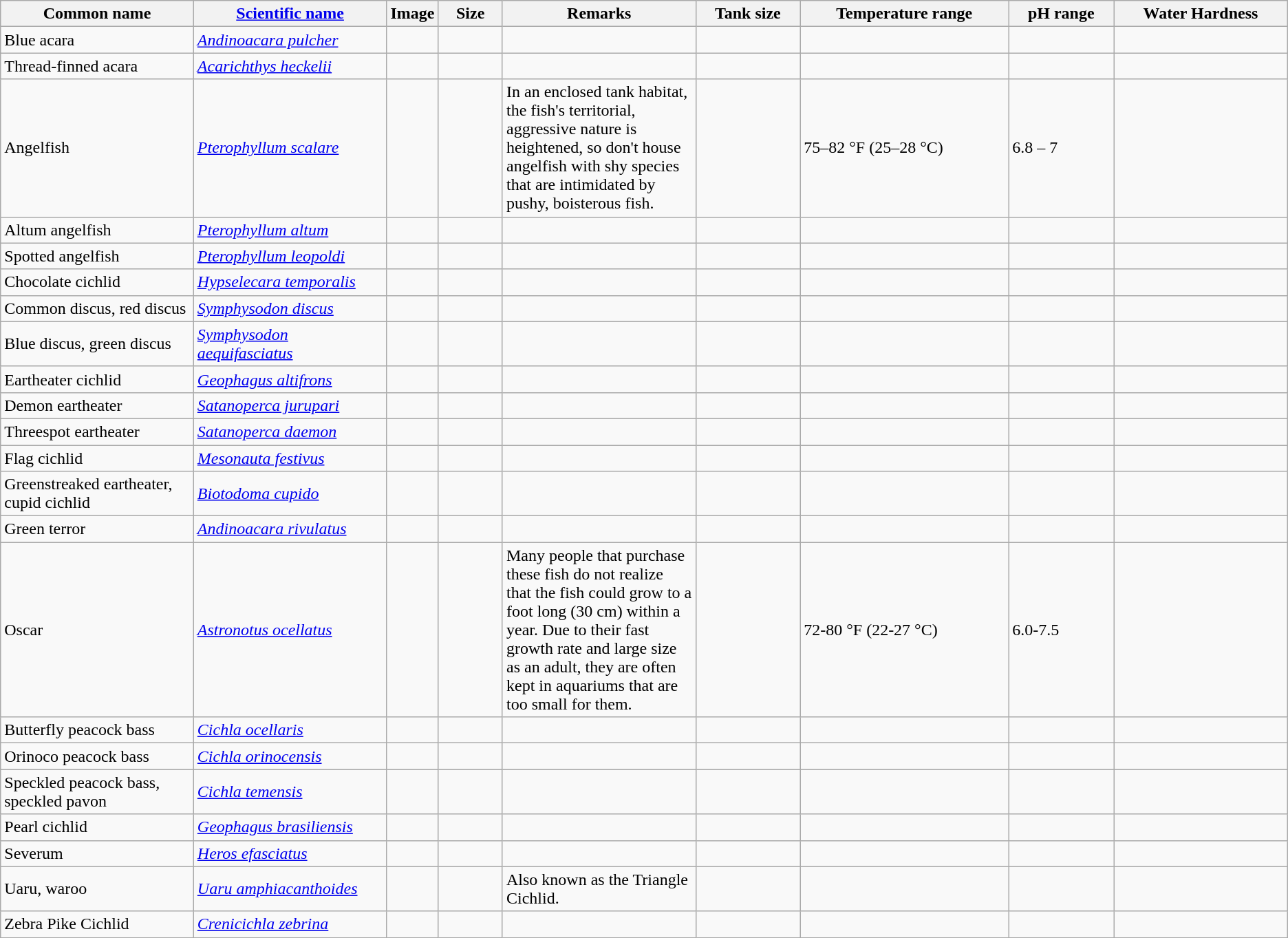<table class="wikitable sortable">
<tr>
<th width="15%">Common name</th>
<th width="15%"><a href='#'>Scientific name</a></th>
<th width="1%">Image</th>
<th width="5%">Size</th>
<th width="15%">Remarks</th>
<th>Tank size</th>
<th class="unsortable">Temperature range</th>
<th class="unsortable">pH range</th>
<th>Water Hardness</th>
</tr>
<tr>
<td>Blue acara</td>
<td><em><a href='#'>Andinoacara pulcher</a></em></td>
<td align="center"></td>
<td align="center"></td>
<td></td>
<td></td>
<td></td>
<td></td>
<td></td>
</tr>
<tr>
<td>Thread-finned acara</td>
<td><em><a href='#'>Acarichthys heckelii</a></em></td>
<td align="center"></td>
<td align="center"></td>
<td></td>
<td></td>
<td></td>
<td></td>
<td></td>
</tr>
<tr>
<td>Angelfish</td>
<td><em><a href='#'>Pterophyllum scalare</a></em></td>
<td align="center"></td>
<td align="center"></td>
<td>In an enclosed tank habitat, the fish's territorial, aggressive nature is heightened, so don't house angelfish with shy species that are intimidated by pushy, boisterous fish.</td>
<td></td>
<td>75–82 °F (25–28 °C)</td>
<td>6.8 – 7</td>
<td></td>
</tr>
<tr>
<td>Altum angelfish</td>
<td><em><a href='#'>Pterophyllum altum</a></em></td>
<td align="center"></td>
<td align="center"></td>
<td></td>
<td></td>
<td></td>
<td></td>
<td></td>
</tr>
<tr>
<td>Spotted angelfish</td>
<td><em><a href='#'>Pterophyllum leopoldi</a></em></td>
<td align="center"></td>
<td align="center"></td>
<td></td>
<td></td>
<td></td>
<td></td>
<td></td>
</tr>
<tr>
<td>Chocolate cichlid</td>
<td><em><a href='#'>Hypselecara temporalis</a></em></td>
<td align="center"></td>
<td align="center"></td>
<td></td>
<td></td>
<td></td>
<td></td>
<td></td>
</tr>
<tr>
<td>Common discus, red discus</td>
<td><em><a href='#'>Symphysodon discus</a></em></td>
<td align="center"></td>
<td align="center"></td>
<td></td>
<td></td>
<td></td>
<td></td>
<td></td>
</tr>
<tr>
<td>Blue discus, green discus</td>
<td><em><a href='#'>Symphysodon aequifasciatus</a></em></td>
<td align="center"></td>
<td align="center"></td>
<td></td>
<td></td>
<td></td>
<td></td>
<td></td>
</tr>
<tr>
<td>Eartheater cichlid</td>
<td><em><a href='#'>Geophagus altifrons</a></em></td>
<td align="center"></td>
<td align="center"></td>
<td></td>
<td></td>
<td></td>
<td></td>
<td></td>
</tr>
<tr>
<td>Demon eartheater</td>
<td><em><a href='#'>Satanoperca jurupari</a></em></td>
<td align="center"></td>
<td align="center"></td>
<td></td>
<td></td>
<td></td>
<td></td>
<td></td>
</tr>
<tr>
<td>Threespot eartheater</td>
<td><em><a href='#'>Satanoperca daemon</a></em></td>
<td align="center"></td>
<td align="center"></td>
<td></td>
<td></td>
<td></td>
<td></td>
<td></td>
</tr>
<tr>
<td>Flag cichlid</td>
<td><em><a href='#'>Mesonauta festivus</a></em></td>
<td align="center"></td>
<td align="center"></td>
<td></td>
<td></td>
<td></td>
<td></td>
<td></td>
</tr>
<tr>
<td>Greenstreaked eartheater, cupid cichlid</td>
<td><em><a href='#'>Biotodoma cupido</a></em></td>
<td align="center"></td>
<td align="center"></td>
<td></td>
<td></td>
<td></td>
<td></td>
<td></td>
</tr>
<tr>
<td>Green terror</td>
<td><em><a href='#'>Andinoacara rivulatus</a></em></td>
<td align="center"></td>
<td align="center"></td>
<td></td>
<td></td>
<td></td>
<td></td>
<td></td>
</tr>
<tr>
<td>Oscar</td>
<td><em><a href='#'>Astronotus ocellatus</a></em></td>
<td align="center"></td>
<td align="center"></td>
<td>Many people that purchase these fish do not realize that the fish could grow to a foot long (30 cm) within a year. Due to their fast growth rate and large size as an adult, they are often kept in aquariums that are too small for them.</td>
<td></td>
<td>72-80 °F (22-27 °C)</td>
<td>6.0-7.5</td>
<td></td>
</tr>
<tr>
<td>Butterfly peacock bass</td>
<td><em><a href='#'>Cichla ocellaris</a></em></td>
<td align="center"></td>
<td align="center"></td>
<td></td>
<td></td>
<td></td>
<td></td>
<td></td>
</tr>
<tr>
<td>Orinoco peacock bass</td>
<td><em><a href='#'>Cichla orinocensis</a></em></td>
<td align="center"></td>
<td align="center"></td>
<td></td>
<td></td>
<td></td>
<td></td>
<td></td>
</tr>
<tr>
<td>Speckled peacock bass, speckled pavon</td>
<td><em><a href='#'>Cichla temensis</a></em></td>
<td align="center"></td>
<td align="center"></td>
<td></td>
<td></td>
<td></td>
<td></td>
<td></td>
</tr>
<tr>
<td>Pearl cichlid</td>
<td><em><a href='#'>Geophagus brasiliensis</a></em></td>
<td align="center"></td>
<td align="center"></td>
<td></td>
<td></td>
<td></td>
<td></td>
<td></td>
</tr>
<tr>
<td>Severum</td>
<td><em><a href='#'>Heros efasciatus</a></em></td>
<td align="center"></td>
<td align="center"></td>
<td></td>
<td></td>
<td></td>
<td></td>
<td></td>
</tr>
<tr>
<td>Uaru, waroo</td>
<td><em><a href='#'>Uaru amphiacanthoides</a></em></td>
<td align="center"></td>
<td align="center"></td>
<td>Also known as the Triangle Cichlid.</td>
<td></td>
<td></td>
<td></td>
<td></td>
</tr>
<tr>
<td>Zebra Pike Cichlid</td>
<td><em><a href='#'>Crenicichla zebrina</a></em></td>
<td align="center"></td>
<td align="center"></td>
<td></td>
<td></td>
<td></td>
<td></td>
<td></td>
</tr>
</table>
